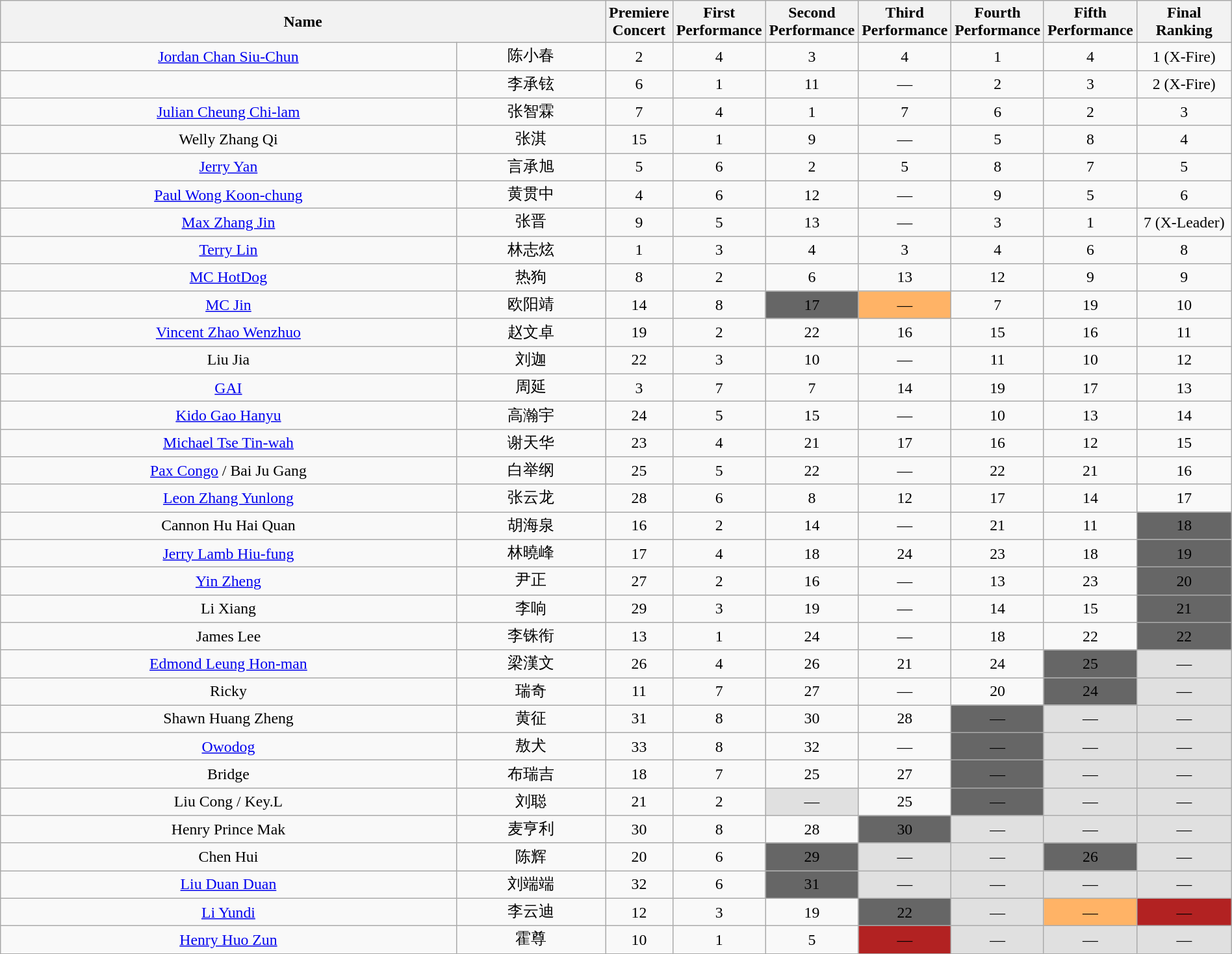<table class="wikitable sortable mw-collapsible mw-collapsed" style="text-align:center; width:100%; font-size:99%;">
<tr>
<th colspan="2" width="50">Name</th>
<th width="50">Premiere Concert</th>
<th width="50">First Performance</th>
<th width="50">Second Performance</th>
<th width="50">Third Performance</th>
<th width="50">Fourth Performance</th>
<th width="50">Fifth Performance</th>
<th width="90">Final Ranking</th>
</tr>
<tr>
<td><a href='#'>Jordan Chan Siu-Chun</a></td>
<td>陈小春</td>
<td>2</td>
<td style="background:  ">4</td>
<td style="background:  ">3</td>
<td style="background:  ">4</td>
<td style="background:  ">1</td>
<td style="background:  ">4</td>
<td>1 (X-Fire)</td>
</tr>
<tr>
<td></td>
<td>李承铉</td>
<td>6</td>
<td style="background:  ">1</td>
<td style="background:  ">11</td>
<td style="background:  ">—</td>
<td style="background:  ">2</td>
<td style="background:  ">3</td>
<td>2 (X-Fire)</td>
</tr>
<tr>
<td><a href='#'>Julian Cheung Chi-lam</a></td>
<td>张智霖</td>
<td>7</td>
<td style="background: ">4</td>
<td style="background: ">1</td>
<td style="background: ">7</td>
<td style="background: ">6</td>
<td style="background: ">2</td>
<td>3</td>
</tr>
<tr>
<td>Welly Zhang Qi</td>
<td>张淇</td>
<td>15</td>
<td style="background: ">1</td>
<td style="background: ">9</td>
<td style="background: ">—</td>
<td style="background: ">5</td>
<td style="background: ">8</td>
<td>4</td>
</tr>
<tr>
<td><a href='#'>Jerry Yan</a></td>
<td>言承旭</td>
<td>5</td>
<td style="background: ">6</td>
<td style="background: ">2</td>
<td style="background: ">5</td>
<td style="background: ">8</td>
<td style="background: ">7</td>
<td>5</td>
</tr>
<tr>
<td><a href='#'>Paul Wong Koon-chung</a></td>
<td>黄贯中</td>
<td>4</td>
<td style="background: ">6</td>
<td style="background: ">12</td>
<td style="background: ">—</td>
<td style="background: ">9</td>
<td style="background: ">5</td>
<td>6</td>
</tr>
<tr>
<td><a href='#'>Max Zhang Jin</a></td>
<td>张晋</td>
<td>9</td>
<td style="background: ">5</td>
<td style="background: ">13</td>
<td style="background: ">—</td>
<td style="background: ">3</td>
<td style="background: ">1</td>
<td>7 (X-Leader)</td>
</tr>
<tr>
<td><a href='#'>Terry Lin</a></td>
<td>林志炫</td>
<td>1</td>
<td style="background: ">3</td>
<td style="background: ">4</td>
<td style="background: ">3</td>
<td style="background: ">4</td>
<td style="background: ">6</td>
<td>8</td>
</tr>
<tr>
<td><a href='#'>MC HotDog</a></td>
<td>热狗</td>
<td>8</td>
<td style="background:  ">2</td>
<td style="background: ">6</td>
<td style="background:  ">13</td>
<td style="background: ">12</td>
<td style="background:  ">9</td>
<td>9</td>
</tr>
<tr>
<td><a href='#'>MC Jin</a></td>
<td>欧阳靖</td>
<td>14</td>
<td style="background:  ">8</td>
<td style="background: #666666 ">17</td>
<td style="background: #FFB366 ">—</td>
<td style="background:  ">7</td>
<td style="background:  ">19</td>
<td>10</td>
</tr>
<tr>
<td><a href='#'>Vincent Zhao Wenzhuo</a></td>
<td>赵文卓</td>
<td>19</td>
<td style="background:  ">2</td>
<td style="background:  ">22</td>
<td style="background:  ">16</td>
<td style="background: ">15</td>
<td style="background: ">16</td>
<td>11</td>
</tr>
<tr>
<td>Liu Jia</td>
<td>刘迦</td>
<td>22</td>
<td style="background:  ">3</td>
<td style="background: ">10</td>
<td style="background: ">—</td>
<td style="background: ">11</td>
<td style="background: ">10</td>
<td>12</td>
</tr>
<tr>
<td><a href='#'>GAI</a></td>
<td>周延</td>
<td>3</td>
<td style="background:  ">7</td>
<td style="background: ">7</td>
<td style="background: ">14</td>
<td style="background:  ">19</td>
<td style="background:  ">17</td>
<td>13</td>
</tr>
<tr>
<td><a href='#'>Kido Gao Hanyu</a></td>
<td>高瀚宇</td>
<td>24</td>
<td style="background:  ">5</td>
<td style="background:  ">15</td>
<td style="background: ">—</td>
<td style="background: ">10</td>
<td style="background: ">13</td>
<td>14</td>
</tr>
<tr>
<td><a href='#'>Michael Tse Tin-wah</a></td>
<td>谢天华</td>
<td>23</td>
<td style="background:  ">4</td>
<td style="background:  ">21</td>
<td style="background:  ">17</td>
<td style="background:  ">16</td>
<td style="background: ">12</td>
<td>15</td>
</tr>
<tr>
<td><a href='#'>Pax Congo</a> / Bai Ju Gang</td>
<td>白举纲</td>
<td>25</td>
<td style="background:  ">5</td>
<td style="background:  ">22</td>
<td style="background: ">—</td>
<td style="background: ">22</td>
<td style="background: ">21</td>
<td>16</td>
</tr>
<tr>
<td><a href='#'>Leon Zhang Yunlong</a></td>
<td>张云龙</td>
<td>28</td>
<td style="background: ">6</td>
<td style="background:  ">8</td>
<td style="background:  ">12</td>
<td style="background:  ">17</td>
<td style="background:  ">14</td>
<td>17</td>
</tr>
<tr>
<td>Cannon Hu Hai Quan</td>
<td>胡海泉</td>
<td>16</td>
<td style="background: ">2</td>
<td style="background: ">14</td>
<td style="background: ">—</td>
<td style="background: ">21</td>
<td style="background: ">11</td>
<td style="background: #666666 ">18</td>
</tr>
<tr>
<td><a href='#'>Jerry Lamb Hiu-fung</a></td>
<td>林曉峰</td>
<td>17</td>
<td style="background: ">4</td>
<td style="background: ">18</td>
<td style="background: ">24</td>
<td style="background: ">23</td>
<td style="background: ">18</td>
<td style="background: #666666 ">19</td>
</tr>
<tr>
<td><a href='#'>Yin Zheng</a></td>
<td>尹正</td>
<td>27</td>
<td style="background: ">2</td>
<td style="background: ">16</td>
<td style="background: ">—</td>
<td style="background: ">13</td>
<td style="background: ">23</td>
<td style="background: #666666 ">20</td>
</tr>
<tr>
<td>Li Xiang</td>
<td>李响</td>
<td>29</td>
<td style="background: ">3</td>
<td style="background: ">19</td>
<td style="background: ">—</td>
<td style="background: ">14</td>
<td style="background: ">15</td>
<td style="background: #666666 ">21</td>
</tr>
<tr>
<td>James Lee</td>
<td>李铢衔</td>
<td>13</td>
<td style="background: ">1</td>
<td style="background: ">24</td>
<td style="background: ">—</td>
<td style="background: ">18</td>
<td style="background: ">22</td>
<td style="background: #666666 ">22</td>
</tr>
<tr>
<td><a href='#'>Edmond Leung Hon-man</a></td>
<td>梁漢文</td>
<td>26</td>
<td style="background: ">4</td>
<td style="background: ">26</td>
<td style="background: ">21</td>
<td style="background: ">24</td>
<td style="background: #666666 ">25</td>
<td style="background: #E0E0E0 ">—</td>
</tr>
<tr>
<td>Ricky</td>
<td>瑞奇</td>
<td>11</td>
<td style="background: ">7</td>
<td style="background: ">27</td>
<td style="background: ">—</td>
<td style="background: ">20</td>
<td style="background: #666666 ">24</td>
<td style="background: #E0E0E0 ">—</td>
</tr>
<tr>
<td>Shawn Huang Zheng</td>
<td>黄征</td>
<td>31</td>
<td style="background: ">8</td>
<td style="background: ">30</td>
<td style="background: ">28</td>
<td style="background: #666666 ">—</td>
<td style="background: #E0E0E0 ">—</td>
<td style="background: #E0E0E0 ">—</td>
</tr>
<tr>
<td><a href='#'>Owodog</a></td>
<td>敖犬</td>
<td>33</td>
<td style="background: ">8</td>
<td style="background: ">32</td>
<td style="background: ">—</td>
<td style="background: #666666 ">—</td>
<td style="background: #E0E0E0 ">—</td>
<td style="background: #E0E0E0 ">—</td>
</tr>
<tr>
<td>Bridge</td>
<td>布瑞吉</td>
<td>18</td>
<td style="background: ">7</td>
<td style="background: ">25</td>
<td style="background: ">27</td>
<td style="background: #666666 ">—</td>
<td style="background: #E0E0E0 ">—</td>
<td style="background: #E0E0E0 ">—</td>
</tr>
<tr>
<td>Liu Cong / Key.L</td>
<td>刘聪</td>
<td>21</td>
<td style="background: ">2</td>
<td style="background: #E0E0E0 ">—</td>
<td style="background: ">25</td>
<td style="background: #666666 ">—</td>
<td style="background: #E0E0E0 ">—</td>
<td style="background: #E0E0E0 ">—</td>
</tr>
<tr>
<td>Henry Prince Mak</td>
<td>麦亨利</td>
<td>30</td>
<td style="background: ">8</td>
<td style="background: ">28</td>
<td style="background: #666666 ">30</td>
<td style="background: #E0E0E0 ">—</td>
<td style="background: #E0E0E0 ">—</td>
<td style="background: #E0E0E0 ">—</td>
</tr>
<tr>
<td>Chen Hui</td>
<td>陈辉</td>
<td>20</td>
<td style="background: ">6</td>
<td style="background: #666666 ">29</td>
<td style="background: #E0E0E0 ">—</td>
<td style="background: #E0E0E0 ">—</td>
<td style="background: #666666 ">26</td>
<td style="background: #E0E0E0 ">—</td>
</tr>
<tr>
<td><a href='#'>Liu Duan Duan</a></td>
<td>刘端端</td>
<td>32</td>
<td style="background: ">6</td>
<td style="background: #666666 ">31</td>
<td style="background: #E0E0E0 ">—</td>
<td style="background: #E0E0E0 ">—</td>
<td style="background: #E0E0E0 ">—</td>
<td style="background: #E0E0E0 ">—</td>
</tr>
<tr>
<td><a href='#'>Li Yundi</a></td>
<td>李云迪</td>
<td>12</td>
<td style="background: ">3</td>
<td style="background: ">19</td>
<td style="background: #666666 ">22</td>
<td style="background: #E0E0E0">—</td>
<td style="background: #FFB366 ">—</td>
<td style="background: #B22222 ">—</td>
</tr>
<tr>
<td><a href='#'>Henry Huo Zun</a></td>
<td>霍尊</td>
<td>10</td>
<td style="background: ">1</td>
<td style="background: ">5</td>
<td style="background: #B22222 ">—</td>
<td style="background: #E0E0E0">—</td>
<td style="background: #E0E0E0">—</td>
<td style="background: #E0E0E0">—</td>
</tr>
</table>
